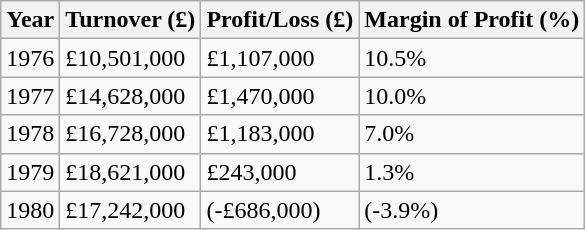<table class="wikitable">
<tr>
<th>Year</th>
<th>Turnover (£)</th>
<th>Profit/Loss (£)</th>
<th>Margin of Profit (%)</th>
</tr>
<tr>
<td>1976</td>
<td>£10,501,000</td>
<td>£1,107,000</td>
<td>10.5%</td>
</tr>
<tr>
<td>1977</td>
<td>£14,628,000</td>
<td>£1,470,000</td>
<td>10.0%</td>
</tr>
<tr>
<td>1978</td>
<td>£16,728,000</td>
<td>£1,183,000</td>
<td>7.0%</td>
</tr>
<tr>
<td>1979</td>
<td>£18,621,000</td>
<td>£243,000</td>
<td>1.3%</td>
</tr>
<tr>
<td>1980</td>
<td>£17,242,000</td>
<td>(-£686,000)</td>
<td>(-3.9%)</td>
</tr>
</table>
